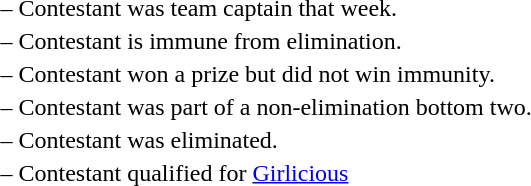<table>
<tr>
<td> –</td>
<td>Contestant was team captain that week.</td>
</tr>
<tr>
<td> –</td>
<td>Contestant is immune from elimination.</td>
</tr>
<tr>
<td> –</td>
<td>Contestant won a prize but did not win immunity.</td>
</tr>
<tr>
<td> –</td>
<td>Contestant was part of a non-elimination bottom two.</td>
</tr>
<tr>
<td> –</td>
<td>Contestant was eliminated.</td>
</tr>
<tr>
<td> –</td>
<td>Contestant qualified for <a href='#'>Girlicious</a></td>
</tr>
<tr>
</tr>
</table>
